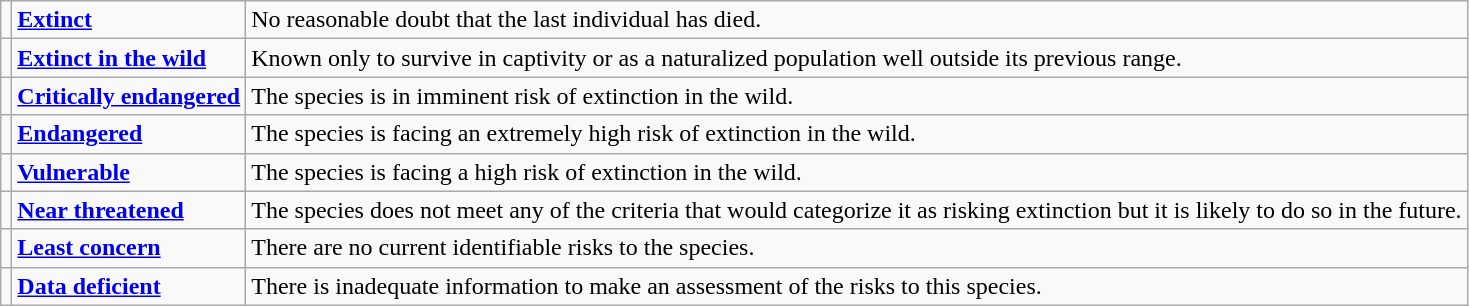<table class="wikitable" style="text-align:left">
<tr>
<td></td>
<td><strong><a href='#'>Extinct</a></strong></td>
<td>No reasonable doubt that the last individual has died.</td>
</tr>
<tr>
<td></td>
<td><strong><a href='#'>Extinct in the wild</a></strong></td>
<td>Known only to survive in captivity or as a naturalized population well outside its previous range.</td>
</tr>
<tr>
<td></td>
<td><strong><a href='#'>Critically endangered</a></strong></td>
<td>The species is in imminent risk of extinction in the wild.</td>
</tr>
<tr>
<td></td>
<td><strong><a href='#'>Endangered</a></strong></td>
<td>The species is facing an extremely high risk of extinction in the wild.</td>
</tr>
<tr>
<td></td>
<td><strong><a href='#'>Vulnerable</a></strong></td>
<td>The species is facing a high risk of extinction in the wild.</td>
</tr>
<tr>
<td></td>
<td><strong><a href='#'>Near threatened</a></strong></td>
<td>The species does not meet any of the criteria that would categorize it as risking extinction but it is likely to do so in the future.</td>
</tr>
<tr>
<td></td>
<td><strong><a href='#'>Least concern</a></strong></td>
<td>There are no current identifiable risks to the species.</td>
</tr>
<tr>
<td></td>
<td><strong><a href='#'>Data deficient</a></strong></td>
<td>There is inadequate information to make an assessment of the risks to this species.</td>
</tr>
</table>
